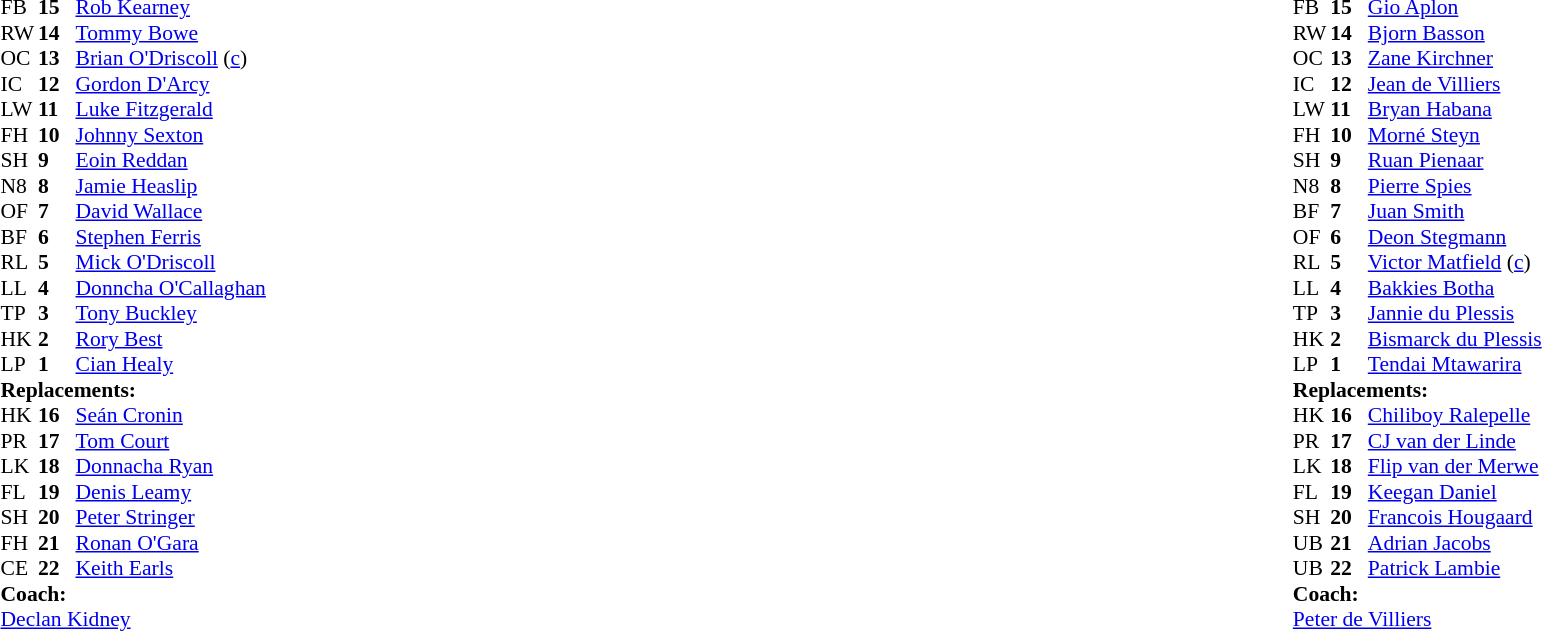<table width="100%">
<tr>
<td valign="top" width="50%"><br><table style="font-size: 90%" cellspacing="0" cellpadding="0">
<tr>
<th width="25"></th>
<th width="25"></th>
</tr>
<tr>
<td>FB</td>
<td><strong>15</strong></td>
<td><a href='#'>Rob Kearney</a></td>
<td></td>
</tr>
<tr>
<td>RW</td>
<td><strong>14</strong></td>
<td><a href='#'>Tommy Bowe</a></td>
</tr>
<tr>
<td>OC</td>
<td><strong>13</strong></td>
<td><a href='#'>Brian O'Driscoll</a> (<a href='#'>c</a>)</td>
</tr>
<tr>
<td>IC</td>
<td><strong>12</strong></td>
<td><a href='#'>Gordon D'Arcy</a></td>
</tr>
<tr>
<td>LW</td>
<td><strong>11</strong></td>
<td><a href='#'>Luke Fitzgerald</a></td>
</tr>
<tr>
<td>FH</td>
<td><strong>10</strong></td>
<td><a href='#'>Johnny Sexton</a></td>
<td></td>
</tr>
<tr>
<td>SH</td>
<td><strong>9</strong></td>
<td><a href='#'>Eoin Reddan</a></td>
<td></td>
</tr>
<tr>
<td>N8</td>
<td><strong>8</strong></td>
<td><a href='#'>Jamie Heaslip</a></td>
</tr>
<tr>
<td>OF</td>
<td><strong>7</strong></td>
<td><a href='#'>David Wallace</a></td>
</tr>
<tr>
<td>BF</td>
<td><strong>6</strong></td>
<td><a href='#'>Stephen Ferris</a></td>
</tr>
<tr>
<td>RL</td>
<td><strong>5</strong></td>
<td><a href='#'>Mick O'Driscoll</a></td>
<td></td>
</tr>
<tr>
<td>LL</td>
<td><strong>4</strong></td>
<td><a href='#'>Donncha O'Callaghan</a></td>
</tr>
<tr>
<td>TP</td>
<td><strong>3</strong></td>
<td><a href='#'>Tony Buckley</a></td>
<td></td>
</tr>
<tr>
<td>HK</td>
<td><strong>2</strong></td>
<td><a href='#'>Rory Best</a></td>
</tr>
<tr>
<td>LP</td>
<td><strong>1</strong></td>
<td><a href='#'>Cian Healy</a></td>
</tr>
<tr>
<td colspan="4"><strong>Replacements:</strong></td>
</tr>
<tr>
<td>HK</td>
<td><strong>16</strong></td>
<td><a href='#'>Seán Cronin</a></td>
</tr>
<tr>
<td>PR</td>
<td><strong>17</strong></td>
<td><a href='#'>Tom Court</a></td>
<td></td>
</tr>
<tr>
<td>LK</td>
<td><strong>18</strong></td>
<td><a href='#'>Donnacha Ryan</a></td>
<td></td>
</tr>
<tr>
<td>FL</td>
<td><strong>19</strong></td>
<td><a href='#'>Denis Leamy</a></td>
</tr>
<tr>
<td>SH</td>
<td><strong>20</strong></td>
<td><a href='#'>Peter Stringer</a></td>
<td></td>
</tr>
<tr>
<td>FH</td>
<td><strong>21</strong></td>
<td><a href='#'>Ronan O'Gara</a></td>
<td></td>
</tr>
<tr>
<td>CE</td>
<td><strong>22</strong></td>
<td><a href='#'>Keith Earls</a></td>
<td></td>
</tr>
<tr>
<td colspan="4"><strong>Coach:</strong></td>
</tr>
<tr>
<td colspan="4"> <a href='#'>Declan Kidney</a></td>
</tr>
</table>
</td>
<td valign="top" width="50%"><br><table style="font-size: 90%" cellspacing="0" cellpadding="0" align="center">
<tr>
<th width="25"></th>
<th width="25"></th>
</tr>
<tr>
<td>FB</td>
<td><strong>15</strong></td>
<td><a href='#'>Gio Aplon</a></td>
</tr>
<tr>
<td>RW</td>
<td><strong>14</strong></td>
<td><a href='#'>Bjorn Basson</a></td>
</tr>
<tr>
<td>OC</td>
<td><strong>13</strong></td>
<td><a href='#'>Zane Kirchner</a></td>
</tr>
<tr>
<td>IC</td>
<td><strong>12</strong></td>
<td><a href='#'>Jean de Villiers</a></td>
<td></td>
<td></td>
</tr>
<tr>
<td>LW</td>
<td><strong>11</strong></td>
<td><a href='#'>Bryan Habana</a></td>
<td></td>
</tr>
<tr>
<td>FH</td>
<td><strong>10</strong></td>
<td><a href='#'>Morné Steyn</a></td>
<td></td>
<td></td>
</tr>
<tr>
<td>SH</td>
<td><strong>9</strong></td>
<td><a href='#'>Ruan Pienaar</a></td>
</tr>
<tr>
<td>N8</td>
<td><strong>8</strong></td>
<td><a href='#'>Pierre Spies</a></td>
</tr>
<tr>
<td>BF</td>
<td><strong>7</strong></td>
<td><a href='#'>Juan Smith</a></td>
</tr>
<tr>
<td>OF</td>
<td><strong>6</strong></td>
<td><a href='#'>Deon Stegmann</a></td>
<td></td>
<td></td>
</tr>
<tr>
<td>RL</td>
<td><strong>5</strong></td>
<td><a href='#'>Victor Matfield</a> (<a href='#'>c</a>)</td>
</tr>
<tr>
<td>LL</td>
<td><strong>4</strong></td>
<td><a href='#'>Bakkies Botha</a></td>
<td></td>
<td></td>
</tr>
<tr>
<td>TP</td>
<td><strong>3</strong></td>
<td><a href='#'>Jannie du Plessis</a></td>
<td></td>
<td></td>
</tr>
<tr>
<td>HK</td>
<td><strong>2</strong></td>
<td><a href='#'>Bismarck du Plessis</a></td>
</tr>
<tr>
<td>LP</td>
<td><strong>1</strong></td>
<td><a href='#'>Tendai Mtawarira</a></td>
</tr>
<tr>
<td colspan="4"><strong>Replacements:</strong></td>
</tr>
<tr>
<td>HK</td>
<td><strong>16</strong></td>
<td><a href='#'>Chiliboy Ralepelle</a></td>
</tr>
<tr>
<td>PR</td>
<td><strong>17</strong></td>
<td><a href='#'>CJ van der Linde</a></td>
<td></td>
<td></td>
</tr>
<tr>
<td>LK</td>
<td><strong>18</strong></td>
<td><a href='#'>Flip van der Merwe</a></td>
<td></td>
<td></td>
</tr>
<tr>
<td>FL</td>
<td><strong>19</strong></td>
<td><a href='#'>Keegan Daniel</a></td>
<td></td>
<td></td>
</tr>
<tr>
<td>SH</td>
<td><strong>20</strong></td>
<td><a href='#'>Francois Hougaard</a></td>
</tr>
<tr>
<td>UB</td>
<td><strong>21</strong></td>
<td><a href='#'>Adrian Jacobs</a></td>
<td></td>
<td></td>
</tr>
<tr>
<td>UB</td>
<td><strong>22</strong></td>
<td><a href='#'>Patrick Lambie</a></td>
<td></td>
<td></td>
</tr>
<tr>
<td colspan="4"><strong>Coach:</strong></td>
</tr>
<tr>
<td colspan="4"> <a href='#'>Peter de Villiers</a></td>
</tr>
</table>
</td>
</tr>
</table>
